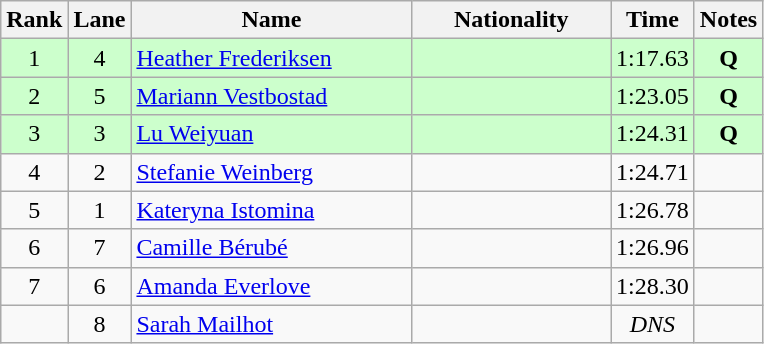<table class="wikitable sortable" style="text-align:center">
<tr>
<th>Rank</th>
<th>Lane</th>
<th style="width:180px">Name</th>
<th style="width:125px">Nationality</th>
<th>Time</th>
<th>Notes</th>
</tr>
<tr style="background:#cfc;">
<td>1</td>
<td>4</td>
<td style="text-align:left;"><a href='#'>Heather Frederiksen</a></td>
<td style="text-align:left;"></td>
<td>1:17.63</td>
<td><strong>Q</strong></td>
</tr>
<tr style="background:#cfc;">
<td>2</td>
<td>5</td>
<td style="text-align:left;"><a href='#'>Mariann Vestbostad</a></td>
<td style="text-align:left;"></td>
<td>1:23.05</td>
<td><strong>Q</strong></td>
</tr>
<tr style="background:#cfc;">
<td>3</td>
<td>3</td>
<td style="text-align:left;"><a href='#'>Lu Weiyuan</a></td>
<td style="text-align:left;"></td>
<td>1:24.31</td>
<td><strong>Q</strong></td>
</tr>
<tr>
<td>4</td>
<td>2</td>
<td style="text-align:left;"><a href='#'>Stefanie Weinberg</a></td>
<td style="text-align:left;"></td>
<td>1:24.71</td>
<td></td>
</tr>
<tr>
<td>5</td>
<td>1</td>
<td style="text-align:left;"><a href='#'>Kateryna Istomina</a></td>
<td style="text-align:left;"></td>
<td>1:26.78</td>
<td></td>
</tr>
<tr>
<td>6</td>
<td>7</td>
<td style="text-align:left;"><a href='#'>Camille Bérubé</a></td>
<td style="text-align:left;"></td>
<td>1:26.96</td>
<td></td>
</tr>
<tr>
<td>7</td>
<td>6</td>
<td style="text-align:left;"><a href='#'>Amanda Everlove</a></td>
<td style="text-align:left;"></td>
<td>1:28.30</td>
<td></td>
</tr>
<tr>
<td></td>
<td>8</td>
<td style="text-align:left;"><a href='#'>Sarah Mailhot</a></td>
<td style="text-align:left;"></td>
<td><em>DNS</em></td>
<td></td>
</tr>
</table>
